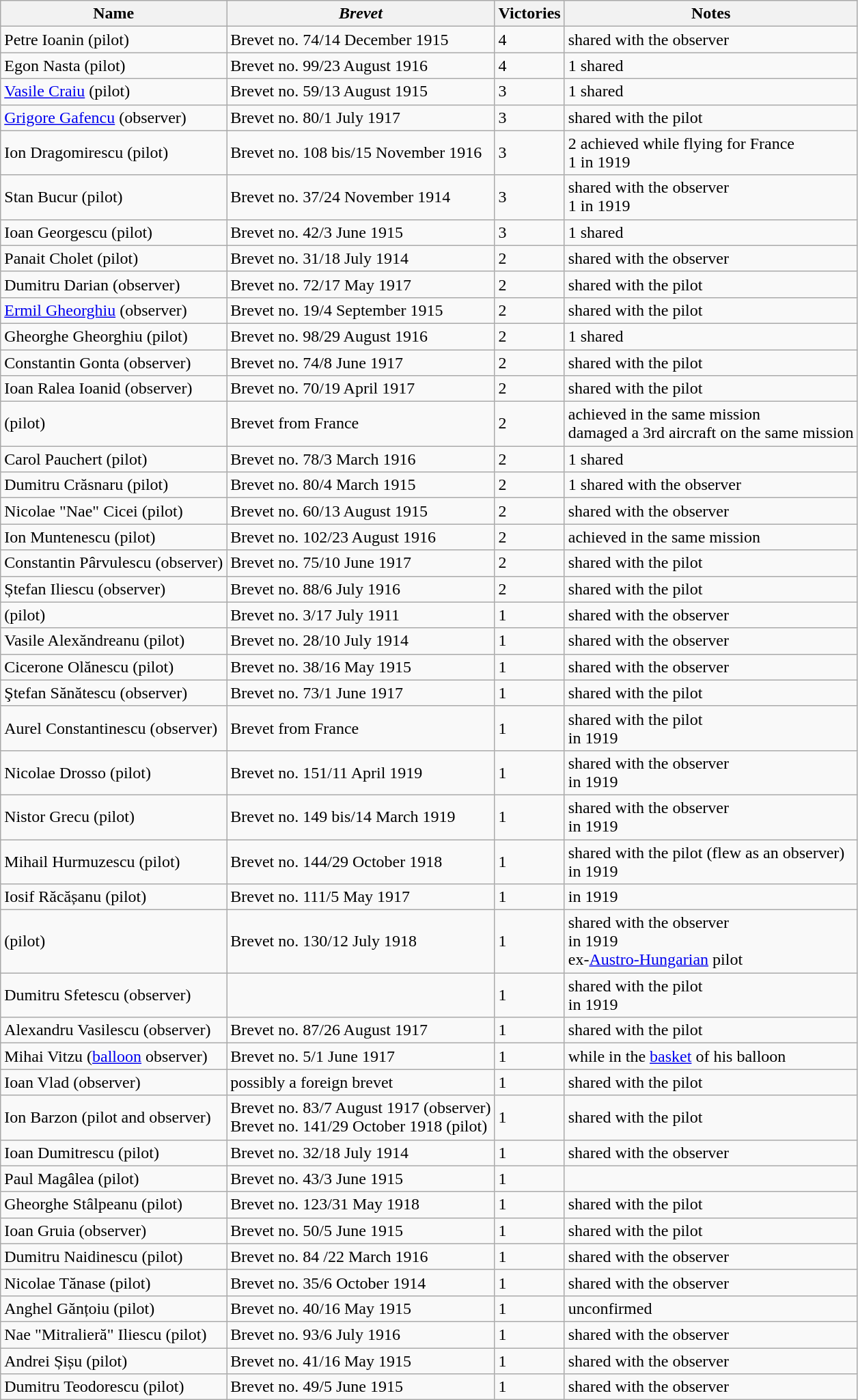<table class="wikitable sortable">
<tr>
<th>Name</th>
<th><em>Brevet</em></th>
<th>Victories</th>
<th>Notes</th>
</tr>
<tr>
<td>Petre Ioanin (pilot)</td>
<td>Brevet no. 74/14 December 1915</td>
<td>4</td>
<td>shared with the observer</td>
</tr>
<tr>
<td>Egon Nasta (pilot)</td>
<td>Brevet no. 99/23 August 1916</td>
<td>4</td>
<td>1 shared</td>
</tr>
<tr>
<td><a href='#'>Vasile Craiu</a> (pilot)</td>
<td>Brevet no. 59/13 August 1915</td>
<td>3</td>
<td>1 shared</td>
</tr>
<tr>
<td><a href='#'>Grigore Gafencu</a> (observer)</td>
<td>Brevet no. 80/1 July 1917</td>
<td>3</td>
<td>shared with the pilot</td>
</tr>
<tr>
<td>Ion Dragomirescu (pilot)</td>
<td>Brevet no. 108 bis/15 November 1916</td>
<td>3</td>
<td>2 achieved while flying for France<br>1 in 1919</td>
</tr>
<tr>
<td>Stan Bucur (pilot)</td>
<td>Brevet no. 37/24 November 1914</td>
<td>3</td>
<td>shared with the observer<br>1 in 1919</td>
</tr>
<tr>
<td>Ioan Georgescu (pilot)</td>
<td>Brevet no. 42/3 June 1915</td>
<td>3</td>
<td>1 shared</td>
</tr>
<tr>
<td>Panait Cholet (pilot)</td>
<td>Brevet no. 31/18 July 1914</td>
<td>2</td>
<td>shared with the observer</td>
</tr>
<tr>
<td>Dumitru Darian (observer)</td>
<td>Brevet no. 72/17 May 1917</td>
<td>2</td>
<td>shared with the pilot</td>
</tr>
<tr>
<td><a href='#'>Ermil Gheorghiu</a> (observer)</td>
<td>Brevet no. 19/4 September 1915</td>
<td>2</td>
<td>shared with the pilot</td>
</tr>
<tr>
<td>Gheorghe Gheorghiu (pilot)</td>
<td>Brevet no. 98/29 August 1916</td>
<td>2</td>
<td>1 shared</td>
</tr>
<tr>
<td>Constantin Gonta (observer)</td>
<td>Brevet no. 74/8 June 1917</td>
<td>2</td>
<td>shared with the pilot</td>
</tr>
<tr>
<td>Ioan Ralea Ioanid (observer)</td>
<td>Brevet no. 70/19 April 1917</td>
<td>2</td>
<td>shared with the pilot</td>
</tr>
<tr>
<td> (pilot)</td>
<td>Brevet from France</td>
<td>2</td>
<td>achieved in the same mission<br>damaged a 3rd aircraft on the same mission</td>
</tr>
<tr>
<td>Carol Pauchert (pilot)</td>
<td>Brevet no. 78/3 March 1916</td>
<td>2</td>
<td>1 shared</td>
</tr>
<tr>
<td>Dumitru Crăsnaru (pilot)</td>
<td>Brevet no. 80/4 March 1915</td>
<td>2</td>
<td>1 shared with the observer</td>
</tr>
<tr>
<td>Nicolae "Nae" Cicei (pilot)</td>
<td>Brevet no. 60/13 August 1915</td>
<td>2</td>
<td>shared with the observer</td>
</tr>
<tr>
<td>Ion Muntenescu (pilot)</td>
<td>Brevet no. 102/23 August 1916</td>
<td>2</td>
<td>achieved in the same mission</td>
</tr>
<tr>
<td>Constantin Pârvulescu (observer)</td>
<td>Brevet no. 75/10 June 1917</td>
<td>2</td>
<td>shared with the pilot</td>
</tr>
<tr>
<td>Ștefan Iliescu (observer)</td>
<td>Brevet no. 88/6 July 1916</td>
<td>2</td>
<td>shared with the pilot</td>
</tr>
<tr>
<td> (pilot)</td>
<td>Brevet no. 3/17 July 1911</td>
<td>1</td>
<td>shared with the observer</td>
</tr>
<tr>
<td>Vasile Alexăndreanu (pilot)</td>
<td>Brevet no. 28/10 July 1914</td>
<td>1</td>
<td>shared with the observer</td>
</tr>
<tr>
<td>Cicerone Olănescu (pilot)</td>
<td>Brevet no. 38/16 May 1915</td>
<td>1</td>
<td>shared with the observer</td>
</tr>
<tr>
<td>Ştefan Sănătescu (observer)</td>
<td>Brevet no. 73/1 June 1917</td>
<td>1</td>
<td>shared with the pilot</td>
</tr>
<tr>
<td>Aurel Constantinescu (observer)</td>
<td>Brevet from France</td>
<td>1</td>
<td>shared with the pilot<br>in 1919</td>
</tr>
<tr>
<td>Nicolae Drosso (pilot)</td>
<td>Brevet no. 151/11 April 1919</td>
<td>1</td>
<td>shared with the observer<br>in 1919</td>
</tr>
<tr>
<td>Nistor Grecu (pilot)</td>
<td>Brevet no. 149 bis/14 March 1919</td>
<td>1</td>
<td>shared with the observer<br>in 1919</td>
</tr>
<tr>
<td>Mihail Hurmuzescu (pilot)</td>
<td>Brevet no. 144/29 October 1918</td>
<td>1</td>
<td>shared with the pilot (flew as an observer)<br>in 1919</td>
</tr>
<tr>
<td>Iosif Răcășanu (pilot)</td>
<td>Brevet no. 111/5 May 1917</td>
<td>1</td>
<td>in 1919</td>
</tr>
<tr>
<td> (pilot)</td>
<td>Brevet no. 130/12 July 1918</td>
<td>1</td>
<td>shared with the observer<br>in 1919<br>ex-<a href='#'>Austro-Hungarian</a> pilot</td>
</tr>
<tr>
<td>Dumitru Sfetescu (observer)</td>
<td></td>
<td>1</td>
<td>shared with the pilot<br>in 1919</td>
</tr>
<tr>
<td>Alexandru Vasilescu (observer)</td>
<td>Brevet no. 87/26 August 1917</td>
<td>1</td>
<td>shared with the pilot</td>
</tr>
<tr>
<td>Mihai Vitzu (<a href='#'>balloon</a> observer)</td>
<td>Brevet no. 5/1 June 1917</td>
<td>1</td>
<td>while in the <a href='#'>basket</a> of his balloon</td>
</tr>
<tr>
<td>Ioan Vlad (observer)</td>
<td>possibly a foreign brevet</td>
<td>1</td>
<td>shared with the pilot</td>
</tr>
<tr>
<td>Ion Barzon (pilot and observer)</td>
<td>Brevet no. 83/7 August 1917 (observer)<br>Brevet no. 141/29 October 1918 (pilot)</td>
<td>1</td>
<td>shared with the pilot</td>
</tr>
<tr>
<td>Ioan Dumitrescu (pilot)</td>
<td>Brevet no. 32/18 July 1914</td>
<td>1</td>
<td>shared with the observer</td>
</tr>
<tr>
<td>Paul Magâlea (pilot)</td>
<td>Brevet no. 43/3 June 1915</td>
<td>1</td>
<td></td>
</tr>
<tr>
<td>Gheorghe Stâlpeanu (pilot)</td>
<td>Brevet no. 123/31 May 1918</td>
<td>1</td>
<td>shared with the pilot</td>
</tr>
<tr>
<td>Ioan Gruia (observer)</td>
<td>Brevet no. 50/5 June 1915</td>
<td>1</td>
<td>shared with the pilot</td>
</tr>
<tr>
<td>Dumitru Naidinescu (pilot)</td>
<td>Brevet no. 84 /22 March 1916</td>
<td>1</td>
<td>shared with the observer</td>
</tr>
<tr>
<td>Nicolae Tănase (pilot)</td>
<td>Brevet no. 35/6 October 1914</td>
<td>1</td>
<td>shared with the observer</td>
</tr>
<tr>
<td>Anghel Gănțoiu (pilot)</td>
<td>Brevet no. 40/16 May 1915</td>
<td>1</td>
<td>unconfirmed</td>
</tr>
<tr>
<td>Nae "Mitralieră" Iliescu (pilot)</td>
<td>Brevet no. 93/6 July 1916</td>
<td>1</td>
<td>shared with the observer</td>
</tr>
<tr>
<td>Andrei Șișu (pilot)</td>
<td>Brevet no. 41/16 May 1915</td>
<td>1</td>
<td>shared with the observer</td>
</tr>
<tr>
<td>Dumitru Teodorescu (pilot)</td>
<td>Brevet no. 49/5 June 1915</td>
<td>1</td>
<td>shared with the observer</td>
</tr>
</table>
